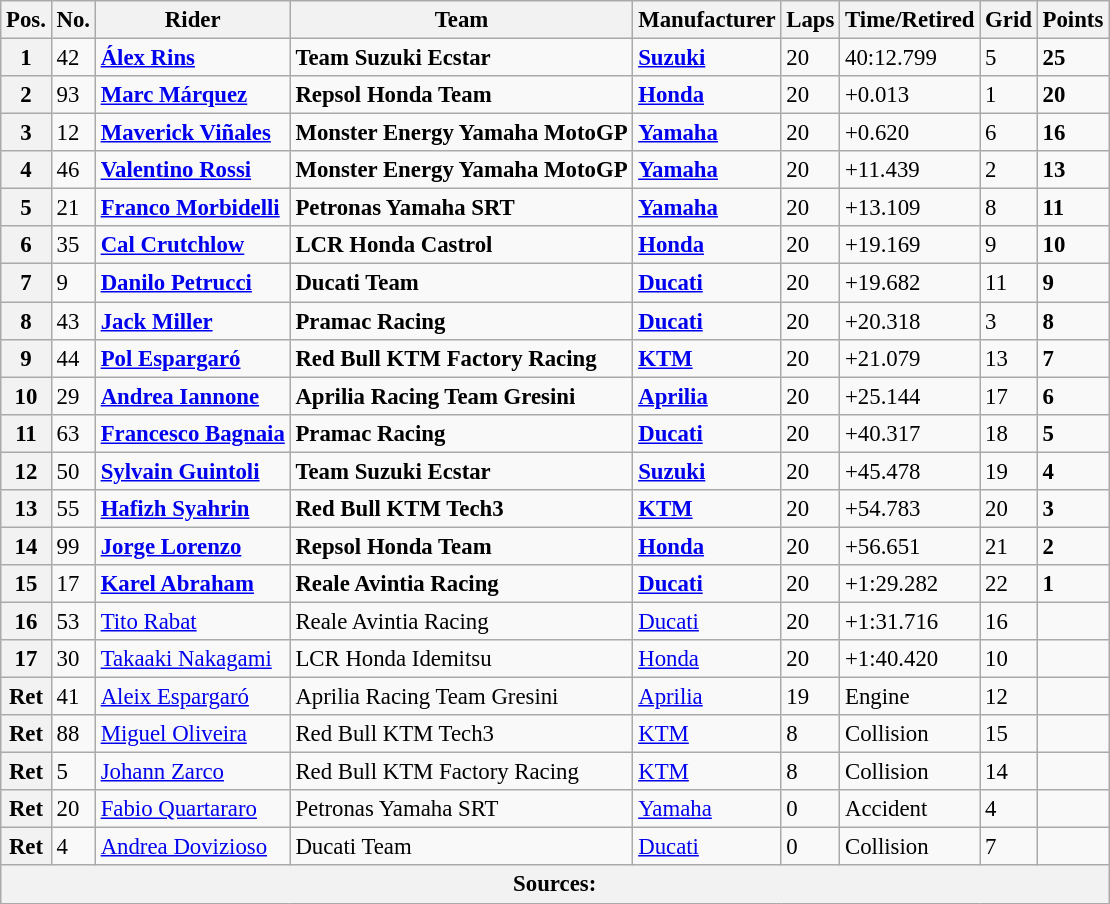<table class="wikitable" style="font-size: 95%;">
<tr>
<th>Pos.</th>
<th>No.</th>
<th>Rider</th>
<th>Team</th>
<th>Manufacturer</th>
<th>Laps</th>
<th>Time/Retired</th>
<th>Grid</th>
<th>Points</th>
</tr>
<tr>
<th>1</th>
<td>42</td>
<td> <strong><a href='#'>Álex Rins</a></strong></td>
<td><strong>Team Suzuki Ecstar</strong></td>
<td><strong><a href='#'>Suzuki</a></strong></td>
<td>20</td>
<td>40:12.799</td>
<td>5</td>
<td><strong>25</strong></td>
</tr>
<tr>
<th>2</th>
<td>93</td>
<td> <strong><a href='#'>Marc Márquez</a></strong></td>
<td><strong>Repsol Honda Team</strong></td>
<td><strong><a href='#'>Honda</a></strong></td>
<td>20</td>
<td>+0.013</td>
<td>1</td>
<td><strong>20</strong></td>
</tr>
<tr>
<th>3</th>
<td>12</td>
<td> <strong><a href='#'>Maverick Viñales</a></strong></td>
<td><strong>Monster Energy Yamaha MotoGP</strong></td>
<td><strong><a href='#'>Yamaha</a></strong></td>
<td>20</td>
<td>+0.620</td>
<td>6</td>
<td><strong>16</strong></td>
</tr>
<tr>
<th>4</th>
<td>46</td>
<td> <strong><a href='#'>Valentino Rossi</a></strong></td>
<td><strong>Monster Energy Yamaha MotoGP</strong></td>
<td><strong><a href='#'>Yamaha</a></strong></td>
<td>20</td>
<td>+11.439</td>
<td>2</td>
<td><strong>13</strong></td>
</tr>
<tr>
<th>5</th>
<td>21</td>
<td> <strong><a href='#'>Franco Morbidelli</a></strong></td>
<td><strong>Petronas Yamaha SRT</strong></td>
<td><strong><a href='#'>Yamaha</a></strong></td>
<td>20</td>
<td>+13.109</td>
<td>8</td>
<td><strong>11</strong></td>
</tr>
<tr>
<th>6</th>
<td>35</td>
<td> <strong><a href='#'>Cal Crutchlow</a></strong></td>
<td><strong>LCR Honda Castrol</strong></td>
<td><strong><a href='#'>Honda</a></strong></td>
<td>20</td>
<td>+19.169</td>
<td>9</td>
<td><strong>10</strong></td>
</tr>
<tr>
<th>7</th>
<td>9</td>
<td> <strong><a href='#'>Danilo Petrucci</a></strong></td>
<td><strong>Ducati Team</strong></td>
<td><strong><a href='#'>Ducati</a></strong></td>
<td>20</td>
<td>+19.682</td>
<td>11</td>
<td><strong>9</strong></td>
</tr>
<tr>
<th>8</th>
<td>43</td>
<td> <strong><a href='#'>Jack Miller</a></strong></td>
<td><strong>Pramac Racing</strong></td>
<td><strong><a href='#'>Ducati</a></strong></td>
<td>20</td>
<td>+20.318</td>
<td>3</td>
<td><strong>8</strong></td>
</tr>
<tr>
<th>9</th>
<td>44</td>
<td> <strong><a href='#'>Pol Espargaró</a></strong></td>
<td><strong>Red Bull KTM Factory Racing</strong></td>
<td><strong><a href='#'>KTM</a></strong></td>
<td>20</td>
<td>+21.079</td>
<td>13</td>
<td><strong>7</strong></td>
</tr>
<tr>
<th>10</th>
<td>29</td>
<td> <strong><a href='#'>Andrea Iannone</a></strong></td>
<td><strong>Aprilia Racing Team Gresini</strong></td>
<td><strong><a href='#'>Aprilia</a></strong></td>
<td>20</td>
<td>+25.144</td>
<td>17</td>
<td><strong>6</strong></td>
</tr>
<tr>
<th>11</th>
<td>63</td>
<td> <strong><a href='#'>Francesco Bagnaia</a></strong></td>
<td><strong>Pramac Racing</strong></td>
<td><strong><a href='#'>Ducati</a></strong></td>
<td>20</td>
<td>+40.317</td>
<td>18</td>
<td><strong>5</strong></td>
</tr>
<tr>
<th>12</th>
<td>50</td>
<td> <strong><a href='#'>Sylvain Guintoli</a></strong></td>
<td><strong>Team Suzuki Ecstar</strong></td>
<td><strong><a href='#'>Suzuki</a></strong></td>
<td>20</td>
<td>+45.478</td>
<td>19</td>
<td><strong>4</strong></td>
</tr>
<tr>
<th>13</th>
<td>55</td>
<td> <strong><a href='#'>Hafizh Syahrin</a></strong></td>
<td><strong>Red Bull KTM Tech3</strong></td>
<td><strong><a href='#'>KTM</a></strong></td>
<td>20</td>
<td>+54.783</td>
<td>20</td>
<td><strong>3</strong></td>
</tr>
<tr>
<th>14</th>
<td>99</td>
<td> <strong><a href='#'>Jorge Lorenzo</a></strong></td>
<td><strong>Repsol Honda Team</strong></td>
<td><strong><a href='#'>Honda</a></strong></td>
<td>20</td>
<td>+56.651</td>
<td>21</td>
<td><strong>2</strong></td>
</tr>
<tr>
<th>15</th>
<td>17</td>
<td> <strong><a href='#'>Karel Abraham</a></strong></td>
<td><strong>Reale Avintia Racing</strong></td>
<td><strong><a href='#'>Ducati</a></strong></td>
<td>20</td>
<td>+1:29.282</td>
<td>22</td>
<td><strong>1</strong></td>
</tr>
<tr>
<th>16</th>
<td>53</td>
<td> <a href='#'>Tito Rabat</a></td>
<td>Reale Avintia Racing</td>
<td><a href='#'>Ducati</a></td>
<td>20</td>
<td>+1:31.716</td>
<td>16</td>
<td></td>
</tr>
<tr>
<th>17</th>
<td>30</td>
<td> <a href='#'>Takaaki Nakagami</a></td>
<td>LCR Honda Idemitsu</td>
<td><a href='#'>Honda</a></td>
<td>20</td>
<td>+1:40.420</td>
<td>10</td>
<td></td>
</tr>
<tr>
<th>Ret</th>
<td>41</td>
<td> <a href='#'>Aleix Espargaró</a></td>
<td>Aprilia Racing Team Gresini</td>
<td><a href='#'>Aprilia</a></td>
<td>19</td>
<td>Engine</td>
<td>12</td>
<td></td>
</tr>
<tr>
<th>Ret</th>
<td>88</td>
<td> <a href='#'>Miguel Oliveira</a></td>
<td>Red Bull KTM Tech3</td>
<td><a href='#'>KTM</a></td>
<td>8</td>
<td>Collision</td>
<td>15</td>
<td></td>
</tr>
<tr>
<th>Ret</th>
<td>5</td>
<td> <a href='#'>Johann Zarco</a></td>
<td>Red Bull KTM Factory Racing</td>
<td><a href='#'>KTM</a></td>
<td>8</td>
<td>Collision</td>
<td>14</td>
<td></td>
</tr>
<tr>
<th>Ret</th>
<td>20</td>
<td> <a href='#'>Fabio Quartararo</a></td>
<td>Petronas Yamaha SRT</td>
<td><a href='#'>Yamaha</a></td>
<td>0</td>
<td>Accident</td>
<td>4</td>
<td></td>
</tr>
<tr>
<th>Ret</th>
<td>4</td>
<td> <a href='#'>Andrea Dovizioso</a></td>
<td>Ducati Team</td>
<td><a href='#'>Ducati</a></td>
<td>0</td>
<td>Collision</td>
<td>7</td>
<td></td>
</tr>
<tr>
<th colspan=9>Sources:</th>
</tr>
</table>
